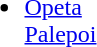<table style="width:100%;">
<tr>
<td><br><ul><li> <a href='#'>Opeta Palepoi</a></li></ul></td>
<td style="vertical-align:top; width:25%;"></td>
<td style="vertical-align:top; width:25%;"></td>
<td style="vertical-align:top; width:25%;"></td>
<td style="vertical-align:top; width:25%;"></td>
</tr>
</table>
